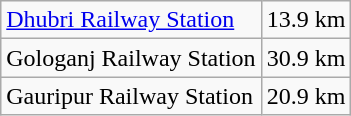<table class="wikitable">
<tr>
<td><a href='#'>Dhubri Railway Station</a></td>
<td>13.9 km</td>
</tr>
<tr>
<td>Gologanj Railway Station</td>
<td>30.9 km</td>
</tr>
<tr>
<td>Gauripur Railway Station</td>
<td>20.9 km</td>
</tr>
</table>
